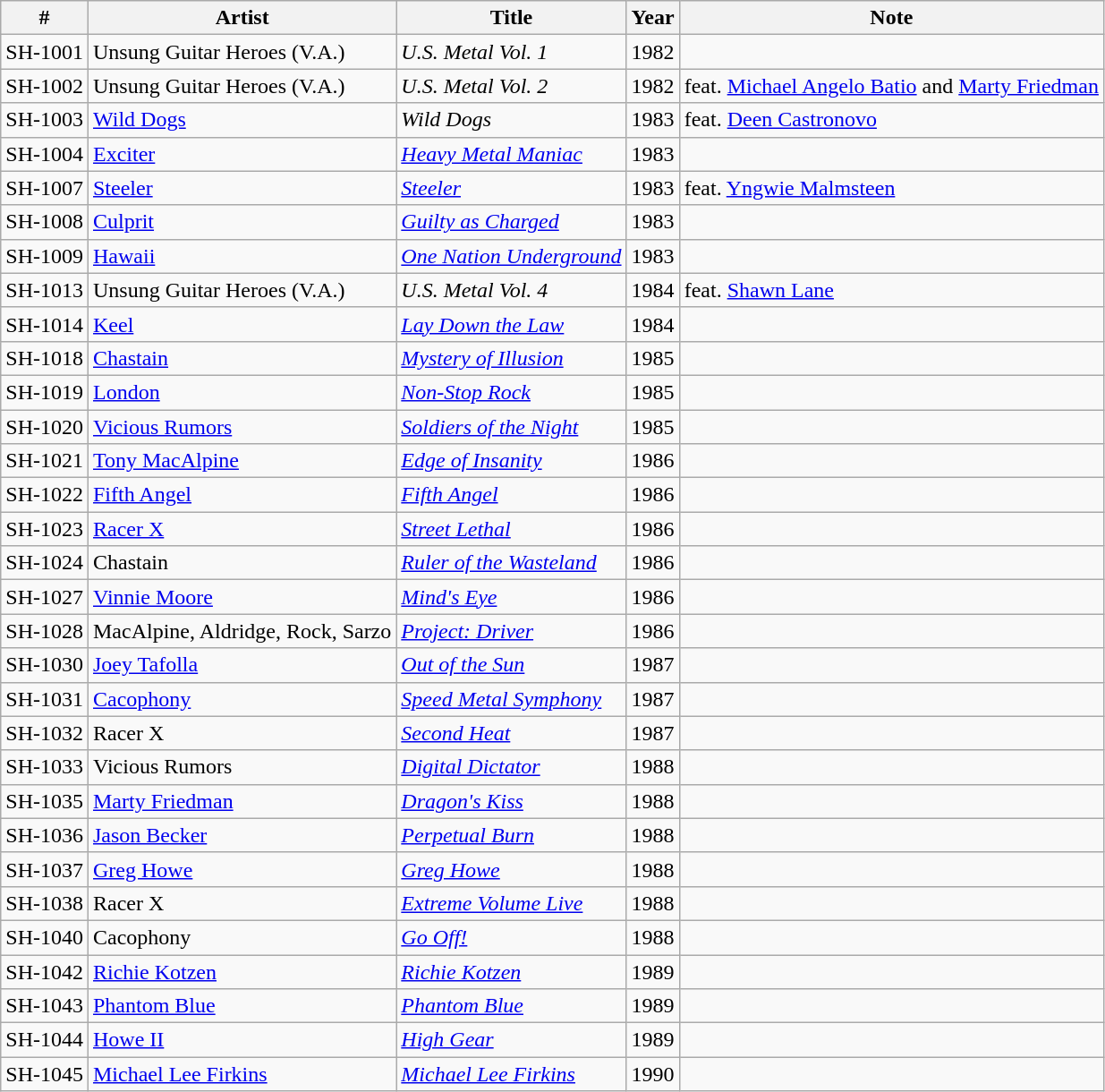<table class="wikitable sortable">
<tr>
<th>#</th>
<th>Artist</th>
<th>Title</th>
<th>Year</th>
<th>Note</th>
</tr>
<tr>
<td>SH-1001</td>
<td>Unsung Guitar Heroes (V.A.)</td>
<td><em>U.S. Metal Vol. 1</em></td>
<td>1982</td>
<td></td>
</tr>
<tr>
<td>SH-1002</td>
<td>Unsung Guitar Heroes (V.A.)</td>
<td><em>U.S. Metal Vol. 2</em></td>
<td>1982</td>
<td>feat. <a href='#'>Michael Angelo Batio</a> and <a href='#'>Marty Friedman</a></td>
</tr>
<tr>
<td>SH-1003</td>
<td><a href='#'>Wild Dogs</a></td>
<td><em>Wild Dogs</em></td>
<td>1983</td>
<td>feat. <a href='#'>Deen Castronovo</a></td>
</tr>
<tr>
<td>SH-1004</td>
<td><a href='#'>Exciter</a></td>
<td><em><a href='#'>Heavy Metal Maniac</a></em></td>
<td>1983</td>
<td></td>
</tr>
<tr>
<td>SH-1007</td>
<td><a href='#'>Steeler</a></td>
<td><em><a href='#'>Steeler</a></em></td>
<td>1983</td>
<td>feat. <a href='#'>Yngwie Malmsteen</a></td>
</tr>
<tr>
<td>SH-1008</td>
<td><a href='#'>Culprit</a></td>
<td><em><a href='#'>Guilty as Charged</a></em></td>
<td>1983</td>
<td></td>
</tr>
<tr>
<td>SH-1009</td>
<td><a href='#'>Hawaii</a></td>
<td><em><a href='#'>One Nation Underground</a></em></td>
<td>1983</td>
<td></td>
</tr>
<tr>
<td>SH-1013</td>
<td>Unsung Guitar Heroes (V.A.)</td>
<td><em>U.S. Metal Vol. 4</em></td>
<td>1984</td>
<td>feat. <a href='#'>Shawn Lane</a></td>
</tr>
<tr>
<td>SH-1014</td>
<td><a href='#'>Keel</a></td>
<td><em><a href='#'>Lay Down the Law</a></em></td>
<td>1984</td>
<td></td>
</tr>
<tr>
<td>SH-1018</td>
<td><a href='#'>Chastain</a></td>
<td><em><a href='#'>Mystery of Illusion</a></em></td>
<td>1985</td>
<td></td>
</tr>
<tr>
<td>SH-1019</td>
<td><a href='#'>London</a></td>
<td><em><a href='#'>Non-Stop Rock</a></em></td>
<td>1985</td>
<td></td>
</tr>
<tr>
<td>SH-1020</td>
<td><a href='#'>Vicious Rumors</a></td>
<td><em><a href='#'>Soldiers of the Night</a></em></td>
<td>1985</td>
<td></td>
</tr>
<tr>
<td>SH-1021</td>
<td><a href='#'>Tony MacAlpine</a></td>
<td><em><a href='#'>Edge of Insanity</a></em></td>
<td>1986</td>
<td></td>
</tr>
<tr>
<td>SH-1022</td>
<td><a href='#'>Fifth Angel</a></td>
<td><em><a href='#'>Fifth Angel</a></em></td>
<td>1986</td>
<td></td>
</tr>
<tr>
<td>SH-1023</td>
<td><a href='#'>Racer X</a></td>
<td><em><a href='#'>Street Lethal</a></em></td>
<td>1986</td>
<td></td>
</tr>
<tr>
<td>SH-1024</td>
<td>Chastain</td>
<td><em><a href='#'>Ruler of the Wasteland</a></em></td>
<td>1986</td>
<td></td>
</tr>
<tr>
<td>SH-1027</td>
<td><a href='#'>Vinnie Moore</a></td>
<td><em><a href='#'>Mind's Eye</a></em></td>
<td>1986</td>
<td></td>
</tr>
<tr>
<td>SH-1028</td>
<td>MacAlpine, Aldridge, Rock, Sarzo</td>
<td><em><a href='#'>Project: Driver</a></em></td>
<td>1986</td>
<td></td>
</tr>
<tr>
<td>SH-1030</td>
<td><a href='#'>Joey Tafolla</a></td>
<td><em><a href='#'>Out of the Sun</a></em></td>
<td>1987</td>
<td></td>
</tr>
<tr>
<td>SH-1031</td>
<td><a href='#'>Cacophony</a></td>
<td><em><a href='#'>Speed Metal Symphony</a></em></td>
<td>1987</td>
<td></td>
</tr>
<tr>
<td>SH-1032</td>
<td>Racer X</td>
<td><em><a href='#'>Second Heat</a></em></td>
<td>1987</td>
<td></td>
</tr>
<tr>
<td>SH-1033</td>
<td>Vicious Rumors</td>
<td><em><a href='#'>Digital Dictator</a></em></td>
<td>1988</td>
<td></td>
</tr>
<tr>
<td>SH-1035</td>
<td><a href='#'>Marty Friedman</a></td>
<td><em><a href='#'>Dragon's Kiss</a></em></td>
<td>1988</td>
<td></td>
</tr>
<tr>
<td>SH-1036</td>
<td><a href='#'>Jason Becker</a></td>
<td><em><a href='#'>Perpetual Burn</a></em></td>
<td>1988</td>
<td></td>
</tr>
<tr>
<td>SH-1037</td>
<td><a href='#'>Greg Howe</a></td>
<td><em><a href='#'>Greg Howe</a></em></td>
<td>1988</td>
<td></td>
</tr>
<tr>
<td>SH-1038</td>
<td>Racer X</td>
<td><em><a href='#'>Extreme Volume Live</a></em></td>
<td>1988</td>
<td></td>
</tr>
<tr>
<td>SH-1040</td>
<td>Cacophony</td>
<td><em><a href='#'>Go Off!</a></em></td>
<td>1988</td>
<td></td>
</tr>
<tr>
<td>SH-1042</td>
<td><a href='#'>Richie Kotzen</a></td>
<td><em><a href='#'>Richie Kotzen</a></em></td>
<td>1989</td>
<td></td>
</tr>
<tr>
<td>SH-1043</td>
<td><a href='#'>Phantom Blue</a></td>
<td><em><a href='#'>Phantom Blue</a></em></td>
<td>1989</td>
<td></td>
</tr>
<tr>
<td>SH-1044</td>
<td><a href='#'>Howe II</a></td>
<td><em><a href='#'>High Gear</a></em></td>
<td>1989</td>
<td></td>
</tr>
<tr>
<td>SH-1045</td>
<td><a href='#'>Michael Lee Firkins</a></td>
<td><em><a href='#'>Michael Lee Firkins</a></em></td>
<td>1990</td>
<td></td>
</tr>
</table>
